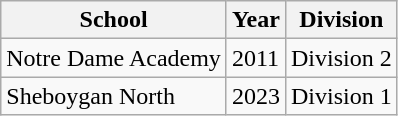<table class="wikitable">
<tr>
<th>School</th>
<th>Year</th>
<th>Division</th>
</tr>
<tr>
<td>Notre Dame Academy</td>
<td>2011</td>
<td>Division 2</td>
</tr>
<tr>
<td>Sheboygan North</td>
<td>2023</td>
<td>Division 1</td>
</tr>
</table>
